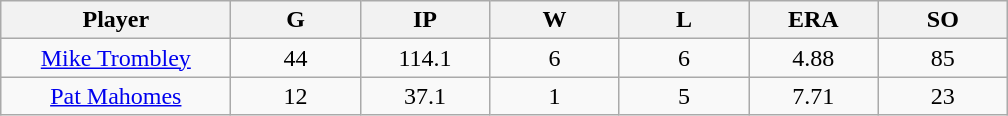<table class="wikitable sortable">
<tr>
<th bgcolor="#DDDDFF" width="16%">Player</th>
<th bgcolor="#DDDDFF" width="9%">G</th>
<th bgcolor="#DDDDFF" width="9%">IP</th>
<th bgcolor="#DDDDFF" width="9%">W</th>
<th bgcolor="#DDDDFF" width="9%">L</th>
<th bgcolor="#DDDDFF" width="9%">ERA</th>
<th bgcolor="#DDDDFF" width="9%">SO</th>
</tr>
<tr align=center>
<td><a href='#'>Mike Trombley</a></td>
<td>44</td>
<td>114.1</td>
<td>6</td>
<td>6</td>
<td>4.88</td>
<td>85</td>
</tr>
<tr align=center>
<td><a href='#'>Pat Mahomes</a></td>
<td>12</td>
<td>37.1</td>
<td>1</td>
<td>5</td>
<td>7.71</td>
<td>23</td>
</tr>
</table>
